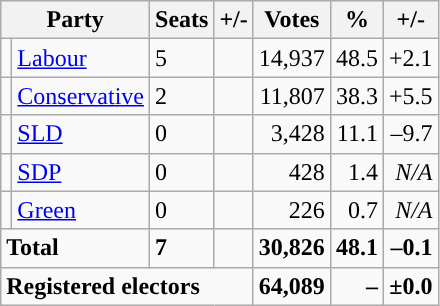<table class="wikitable sortable">
<tr>
<th colspan="2">Party</th>
<th>Seats</th>
<th>+/-</th>
<th>Votes</th>
<th>%</th>
<th>+/-</th>
</tr>
<tr>
<td style="background-color: "></td>
<td><a href='#'>Labour</a></td>
<td>5</td>
<td></td>
<td style="text-align:right;">14,937</td>
<td style="text-align:right;">48.5</td>
<td style="text-align:right;">+2.1</td>
</tr>
<tr>
<td style="background-color: "></td>
<td><a href='#'>Conservative</a></td>
<td>2</td>
<td></td>
<td style="text-align:right;">11,807</td>
<td style="text-align:right;">38.3</td>
<td style="text-align:right;">+5.5</td>
</tr>
<tr>
<td style="background-color: "></td>
<td><a href='#'>SLD</a></td>
<td>0</td>
<td></td>
<td style="text-align:right;">3,428</td>
<td style="text-align:right;">11.1</td>
<td style="text-align:right;">–9.7</td>
</tr>
<tr>
<td style="background-color: "></td>
<td><a href='#'>SDP</a></td>
<td>0</td>
<td></td>
<td style="text-align:right;">428</td>
<td style="text-align:right;">1.4</td>
<td style="text-align:right;"><em>N/A</em></td>
</tr>
<tr>
<td style="background-color: "></td>
<td><a href='#'>Green</a></td>
<td>0</td>
<td></td>
<td style="text-align:right;">226</td>
<td style="text-align:right;">0.7</td>
<td style="text-align:right;"><em>N/A</em></td>
</tr>
<tr>
<td colspan="2"><strong>Total</strong></td>
<td><strong>7</strong></td>
<td></td>
<td style="text-align:right;"><strong>30,826</strong></td>
<td style="text-align:right;"><strong>48.1</strong></td>
<td style="text-align:right;"><strong>–0.1</strong></td>
</tr>
<tr>
<td colspan="4"><strong>Registered electors</strong></td>
<td style="text-align:right;"><strong>64,089</strong></td>
<td style="text-align:right;"><strong>–</strong></td>
<td style="text-align:right;"><strong>±0.0</strong></td>
</tr>
</table>
